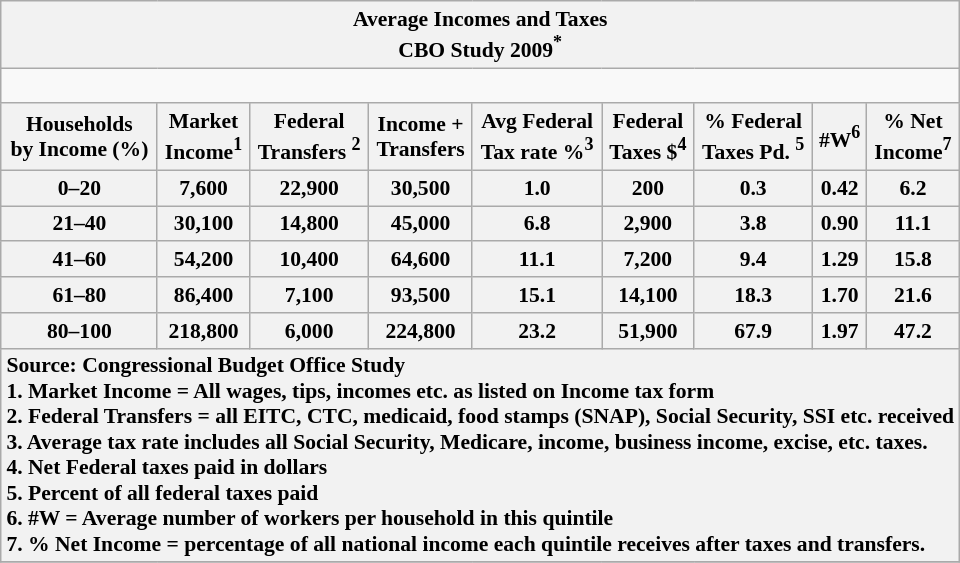<table class="wikitable collapsible" align="center" cellpadding="1" cellspacing="1" style="margin:0 0 1em 1em; font-size: 90%" align= "right">
<tr>
<th colspan=9 bgcolor="#ccccff" align="center">Average Incomes and Taxes<br>CBO Study 2009<sup>*</sup></th>
</tr>
<tr>
<td colspan=9><br></td>
</tr>
<tr>
<th align="right">Households<br>by Income (%)</th>
<th>Market<br>Income<sup>1</sup></th>
<th>Federal<br>Transfers <sup>2</sup></th>
<th>Income  +<br>Transfers</th>
<th>Avg Federal<br>Tax rate %<sup>3</sup></th>
<th>Federal<br>Taxes $<sup>4</sup></th>
<th>% Federal<br>Taxes Pd. <sup>5</sup></th>
<th>#W<sup>6</sup></th>
<th>% Net<br>Income<sup>7</sup></th>
</tr>
<tr>
<th align="right">0–20</th>
<th>7,600</th>
<th>22,900</th>
<th>30,500</th>
<th>1.0</th>
<th>200</th>
<th>0.3</th>
<th>0.42</th>
<th>6.2</th>
</tr>
<tr>
<th align="right">21–40</th>
<th>30,100</th>
<th>14,800</th>
<th>45,000</th>
<th>6.8</th>
<th>2,900</th>
<th>3.8</th>
<th>0.90</th>
<th>11.1</th>
</tr>
<tr>
<th align="right">41–60</th>
<th>54,200</th>
<th>10,400</th>
<th>64,600</th>
<th>11.1</th>
<th>7,200</th>
<th>9.4</th>
<th>1.29</th>
<th>15.8</th>
</tr>
<tr>
<th align="right">61–80</th>
<th>86,400</th>
<th>7,100</th>
<th>93,500</th>
<th>15.1</th>
<th>14,100</th>
<th>18.3</th>
<th>1.70</th>
<th>21.6</th>
</tr>
<tr>
<th align="right">80–100</th>
<th>218,800</th>
<th>6,000</th>
<th>224,800</th>
<th>23.2</th>
<th>51,900</th>
<th>67.9</th>
<th>1.97</th>
<th>47.2</th>
</tr>
<tr>
<th colspan="9" style="text-align:left;" font-size: 90%>Source: Congressional Budget Office Study<br>1. Market Income = All wages, tips, incomes etc. as listed on Income tax form<br>2. Federal Transfers =  all EITC, CTC, medicaid, food stamps  (SNAP), Social Security, SSI etc. received<br>3. Average tax rate includes all Social Security, Medicare, income, business income, excise, etc. taxes.<br>4. Net Federal taxes paid in dollars<br>5. Percent of all federal taxes paid<br>6. #W = Average number of workers per household in this quintile<br>7. % Net Income = percentage of all national income each quintile receives after taxes and transfers.</th>
</tr>
<tr>
</tr>
</table>
